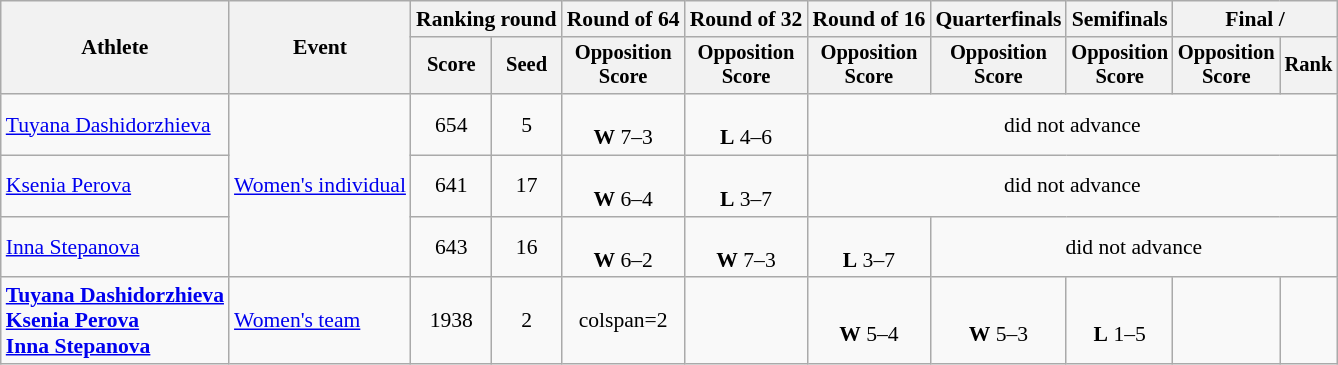<table class="wikitable" style="font-size:90%">
<tr>
<th rowspan=2>Athlete</th>
<th rowspan=2>Event</th>
<th colspan="2">Ranking round</th>
<th>Round of 64</th>
<th>Round of 32</th>
<th>Round of 16</th>
<th>Quarterfinals</th>
<th>Semifinals</th>
<th colspan="2">Final / </th>
</tr>
<tr style="font-size:95%">
<th>Score</th>
<th>Seed</th>
<th>Opposition<br>Score</th>
<th>Opposition<br>Score</th>
<th>Opposition<br>Score</th>
<th>Opposition<br>Score</th>
<th>Opposition<br>Score</th>
<th>Opposition<br>Score</th>
<th>Rank</th>
</tr>
<tr align=center>
<td align=left><a href='#'>Tuyana Dashidorzhieva</a></td>
<td align=left rowspan=3><a href='#'>Women's individual</a></td>
<td>654</td>
<td>5</td>
<td><br><strong>W</strong> 7–3</td>
<td><br><strong>L</strong> 4–6</td>
<td colspan=5>did not advance</td>
</tr>
<tr align=center>
<td align=left><a href='#'>Ksenia Perova</a></td>
<td>641</td>
<td>17</td>
<td><br><strong>W</strong> 6–4</td>
<td><br><strong>L</strong> 3–7</td>
<td colspan=5>did not advance</td>
</tr>
<tr align=center>
<td align=left><a href='#'>Inna Stepanova</a></td>
<td>643</td>
<td>16</td>
<td><br><strong>W</strong> 6–2</td>
<td><br><strong>W</strong> 7–3</td>
<td><br><strong>L</strong> 3–7</td>
<td colspan=4>did not advance</td>
</tr>
<tr align=center>
<td align=left><strong><a href='#'>Tuyana Dashidorzhieva</a><br><a href='#'>Ksenia Perova</a><br><a href='#'>Inna Stepanova</a></strong></td>
<td align=left><a href='#'>Women's team</a></td>
<td>1938</td>
<td>2</td>
<td>colspan=2 </td>
<td></td>
<td><br><strong>W</strong> 5–4</td>
<td><br><strong>W</strong> 5–3</td>
<td><br><strong>L</strong> 1–5</td>
<td></td>
</tr>
</table>
